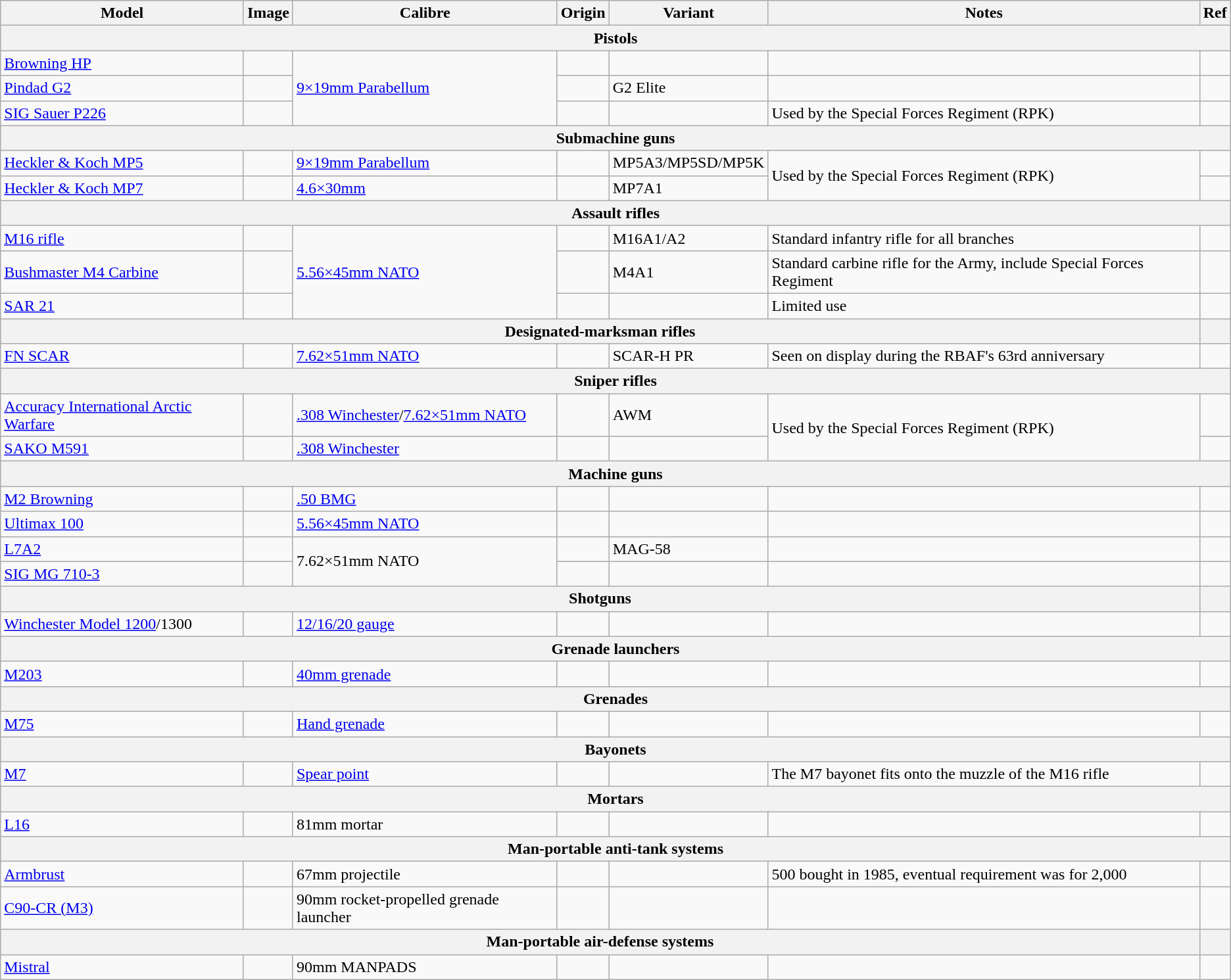<table class="wikitable sortable">
<tr>
<th>Model</th>
<th>Image</th>
<th>Calibre</th>
<th>Origin</th>
<th>Variant</th>
<th>Notes</th>
<th>Ref</th>
</tr>
<tr>
<th colspan="7">Pistols</th>
</tr>
<tr>
<td><a href='#'>Browning HP</a></td>
<td></td>
<td rowspan="3"><a href='#'>9×19mm Parabellum</a></td>
<td><br></td>
<td></td>
<td></td>
<td></td>
</tr>
<tr>
<td><a href='#'>Pindad G2</a></td>
<td></td>
<td></td>
<td>G2 Elite</td>
<td></td>
<td></td>
</tr>
<tr>
<td><a href='#'>SIG Sauer P226</a></td>
<td></td>
<td><br></td>
<td></td>
<td>Used by the Special Forces Regiment (RPK)</td>
<td></td>
</tr>
<tr>
<th colspan="7">Submachine guns</th>
</tr>
<tr>
<td><a href='#'>Heckler & Koch MP5</a></td>
<td></td>
<td><a href='#'>9×19mm Parabellum</a></td>
<td></td>
<td>MP5A3/MP5SD/MP5K</td>
<td rowspan="2">Used by the Special Forces Regiment (RPK)</td>
<td></td>
</tr>
<tr>
<td><a href='#'>Heckler & Koch MP7</a></td>
<td></td>
<td><a href='#'>4.6×30mm</a></td>
<td></td>
<td>MP7A1</td>
<td></td>
</tr>
<tr>
<th colspan="7">Assault rifles</th>
</tr>
<tr>
<td><a href='#'>M16 rifle</a></td>
<td><br></td>
<td rowspan="3"><a href='#'>5.56×45mm NATO</a></td>
<td></td>
<td>M16A1/A2</td>
<td>Standard infantry rifle for all branches</td>
<td></td>
</tr>
<tr>
<td><a href='#'>Bushmaster M4 Carbine</a></td>
<td><br></td>
<td></td>
<td>M4A1</td>
<td>Standard carbine rifle for the Army, include Special Forces Regiment</td>
<td></td>
</tr>
<tr>
<td><a href='#'>SAR 21</a></td>
<td></td>
<td></td>
<td></td>
<td>Limited use</td>
<td></td>
</tr>
<tr>
<th colspan="6">Designated-marksman rifles</th>
<th></th>
</tr>
<tr>
<td><a href='#'>FN SCAR</a></td>
<td></td>
<td><a href='#'>7.62×51mm NATO</a></td>
<td></td>
<td>SCAR-H PR</td>
<td>Seen on display during the RBAF's 63rd anniversary</td>
<td></td>
</tr>
<tr>
<th colspan="7">Sniper rifles</th>
</tr>
<tr>
<td><a href='#'>Accuracy International Arctic Warfare</a></td>
<td></td>
<td><a href='#'>.308 Winchester</a>/<a href='#'>7.62×51mm NATO</a></td>
<td></td>
<td>AWM</td>
<td rowspan="2">Used by the Special Forces Regiment (RPK)</td>
<td></td>
</tr>
<tr>
<td><a href='#'>SAKO M591</a></td>
<td></td>
<td><a href='#'>.308 Winchester</a></td>
<td></td>
<td></td>
<td></td>
</tr>
<tr>
<th colspan="7">Machine guns</th>
</tr>
<tr>
<td><a href='#'>M2 Browning</a></td>
<td></td>
<td><a href='#'>.50 BMG</a></td>
<td></td>
<td></td>
<td></td>
<td></td>
</tr>
<tr>
<td><a href='#'>Ultimax 100</a></td>
<td></td>
<td><a href='#'>5.56×45mm NATO</a></td>
<td></td>
<td></td>
<td></td>
<td></td>
</tr>
<tr>
<td><a href='#'>L7A2</a></td>
<td></td>
<td rowspan="2">7.62×51mm NATO</td>
<td></td>
<td>MAG-58</td>
<td></td>
<td></td>
</tr>
<tr>
<td><a href='#'>SIG MG 710-3</a></td>
<td></td>
<td></td>
<td></td>
<td></td>
<td></td>
</tr>
<tr>
<th colspan="6">Shotguns</th>
<th></th>
</tr>
<tr>
<td><a href='#'>Winchester Model 1200</a>/1300</td>
<td></td>
<td><a href='#'>12/16/20 gauge</a></td>
<td></td>
<td></td>
<td></td>
<td></td>
</tr>
<tr>
<th colspan="7">Grenade launchers</th>
</tr>
<tr>
<td><a href='#'>M203</a></td>
<td></td>
<td><a href='#'>40mm grenade</a></td>
<td></td>
<td></td>
<td></td>
<td></td>
</tr>
<tr>
<th colspan="7">Grenades</th>
</tr>
<tr>
<td><a href='#'>M75</a></td>
<td></td>
<td><a href='#'>Hand grenade</a></td>
<td></td>
<td></td>
<td></td>
<td></td>
</tr>
<tr>
<th colspan="7">Bayonets</th>
</tr>
<tr>
<td><a href='#'>M7</a></td>
<td></td>
<td><a href='#'>Spear point</a></td>
<td></td>
<td></td>
<td>The M7 bayonet fits onto the muzzle of the M16 rifle</td>
<td></td>
</tr>
<tr>
<th colspan="7">Mortars</th>
</tr>
<tr>
<td><a href='#'>L16</a></td>
<td></td>
<td>81mm mortar</td>
<td><br></td>
<td></td>
<td></td>
<td></td>
</tr>
<tr>
<th colspan="7">Man-portable anti-tank systems</th>
</tr>
<tr>
<td><a href='#'>Armbrust</a></td>
<td></td>
<td>67mm projectile</td>
<td></td>
<td></td>
<td>500 bought in 1985, eventual requirement was for 2,000</td>
<td></td>
</tr>
<tr>
<td><a href='#'>C90-CR (M3)</a></td>
<td></td>
<td>90mm rocket-propelled grenade launcher</td>
<td></td>
<td></td>
<td></td>
<td></td>
</tr>
<tr>
<th colspan="6">Man-portable air-defense systems</th>
<th></th>
</tr>
<tr>
<td><a href='#'>Mistral</a></td>
<td></td>
<td>90mm MANPADS</td>
<td></td>
<td></td>
<td></td>
<td></td>
</tr>
</table>
